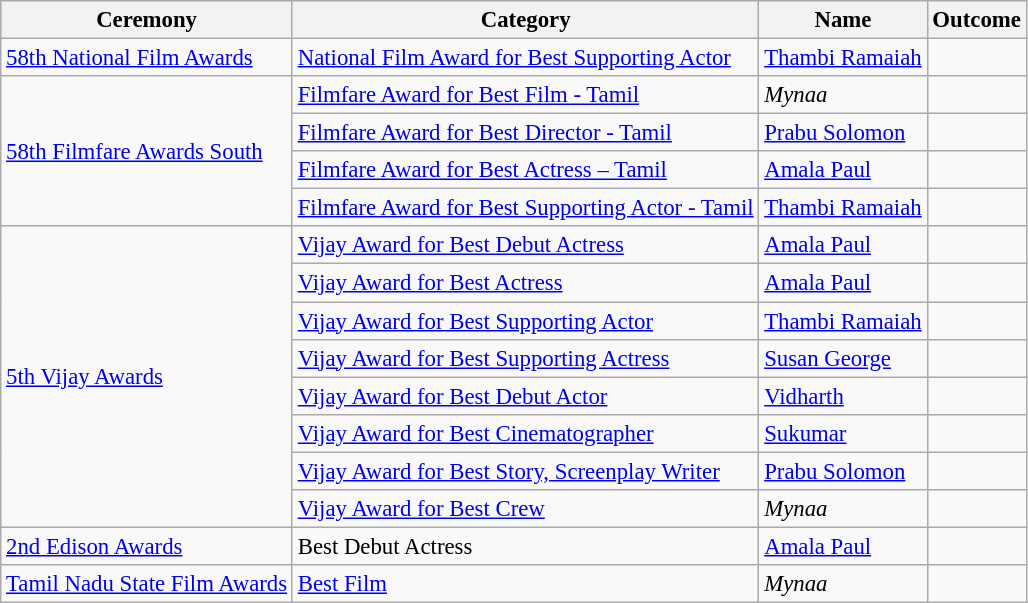<table class="wikitable" style="font-size:95%;">
<tr>
<th>Ceremony</th>
<th>Category</th>
<th>Name</th>
<th>Outcome</th>
</tr>
<tr>
<td><a href='#'>58th National Film Awards</a></td>
<td><a href='#'>National Film Award for Best Supporting Actor</a></td>
<td><a href='#'>Thambi Ramaiah</a></td>
<td></td>
</tr>
<tr>
<td rowspan="4"><a href='#'>58th Filmfare Awards South</a></td>
<td><a href='#'>Filmfare Award for Best Film - Tamil</a></td>
<td><em>Mynaa</em></td>
<td></td>
</tr>
<tr>
<td><a href='#'>Filmfare Award for Best Director - Tamil</a></td>
<td><a href='#'>Prabu Solomon</a></td>
<td></td>
</tr>
<tr>
<td><a href='#'>Filmfare Award for Best Actress – Tamil</a></td>
<td><a href='#'>Amala Paul</a></td>
<td></td>
</tr>
<tr>
<td><a href='#'>Filmfare Award for Best Supporting Actor - Tamil</a></td>
<td><a href='#'>Thambi Ramaiah</a></td>
<td></td>
</tr>
<tr>
<td rowspan="8"><a href='#'>5th Vijay Awards</a></td>
<td><a href='#'>Vijay Award for Best Debut Actress</a></td>
<td><a href='#'>Amala Paul</a></td>
<td></td>
</tr>
<tr>
<td><a href='#'>Vijay Award for Best Actress</a></td>
<td><a href='#'>Amala Paul</a></td>
<td></td>
</tr>
<tr>
<td><a href='#'>Vijay Award for Best Supporting Actor</a></td>
<td><a href='#'>Thambi Ramaiah</a></td>
<td></td>
</tr>
<tr>
<td><a href='#'>Vijay Award for Best Supporting Actress</a></td>
<td><a href='#'>Susan George</a></td>
<td></td>
</tr>
<tr>
<td><a href='#'>Vijay Award for Best Debut Actor</a></td>
<td><a href='#'>Vidharth</a></td>
<td></td>
</tr>
<tr>
<td><a href='#'>Vijay Award for Best Cinematographer</a></td>
<td><a href='#'>Sukumar</a></td>
<td></td>
</tr>
<tr>
<td><a href='#'>Vijay Award for Best Story, Screenplay Writer</a></td>
<td><a href='#'>Prabu Solomon</a></td>
<td></td>
</tr>
<tr>
<td><a href='#'>Vijay Award for Best Crew</a></td>
<td><em>Mynaa</em></td>
<td></td>
</tr>
<tr>
<td><a href='#'>2nd Edison Awards</a></td>
<td>Best Debut Actress</td>
<td><a href='#'>Amala Paul</a></td>
<td></td>
</tr>
<tr>
<td><a href='#'>Tamil Nadu State Film Awards</a></td>
<td><a href='#'>Best Film</a></td>
<td><em>Mynaa</em></td>
<td></td>
</tr>
</table>
